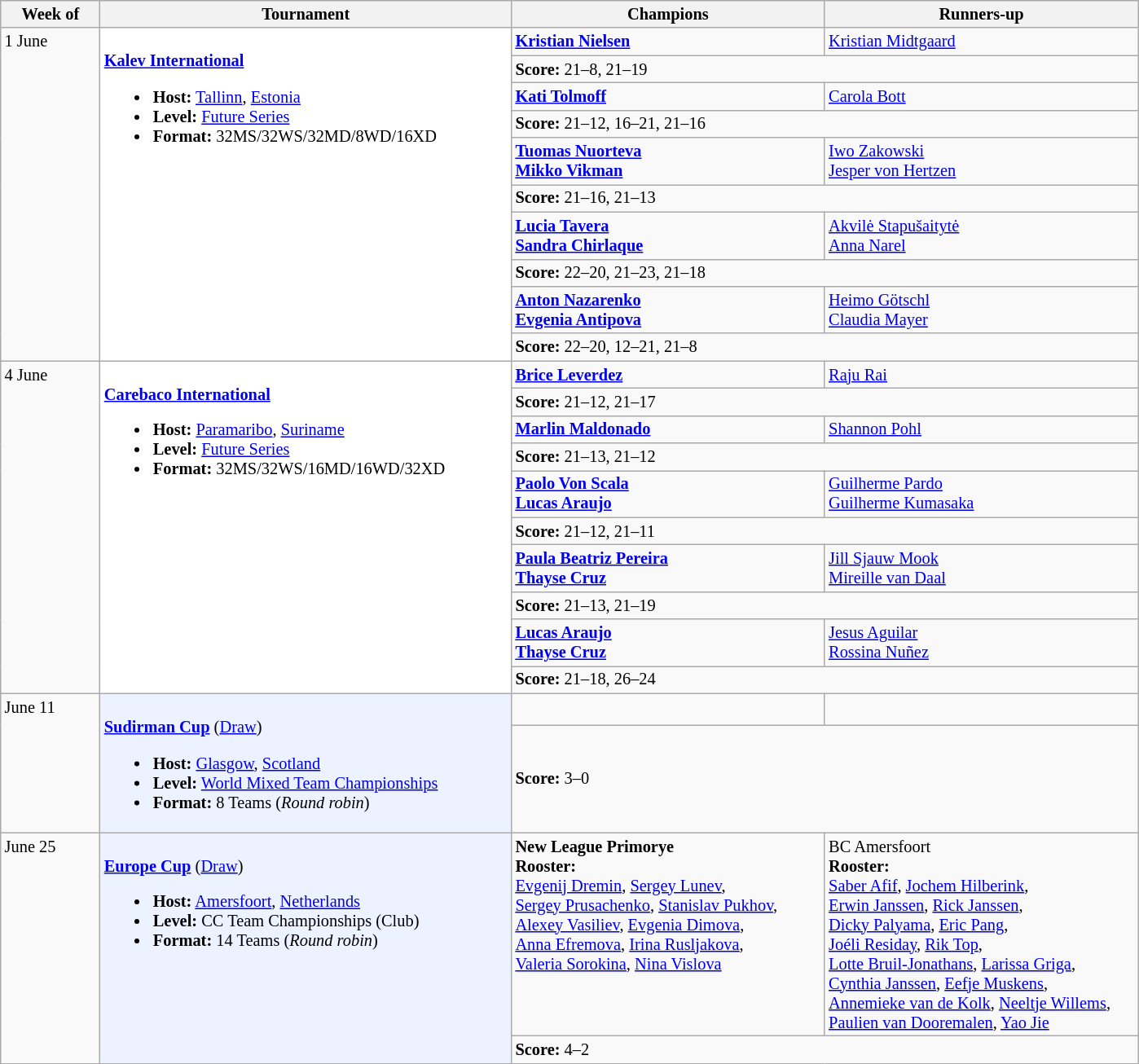<table class=wikitable style=font-size:85%>
<tr>
<th width=75>Week of</th>
<th width=330>Tournament</th>
<th width=250>Champions</th>
<th width=250>Runners-up</th>
</tr>
<tr valign=top>
<td rowspan=10>1 June</td>
<td style="background:#ffffff;" rowspan="10"><br><strong><a href='#'>Kalev International</a></strong><ul><li><strong>Host:</strong> <a href='#'>Tallinn</a>, <a href='#'>Estonia</a></li><li><strong>Level:</strong> <a href='#'>Future Series</a></li><li><strong>Format:</strong> 32MS/32WS/32MD/8WD/16XD</li></ul></td>
<td><strong> <a href='#'>Kristian Nielsen</a></strong></td>
<td> <a href='#'>Kristian Midtgaard</a></td>
</tr>
<tr>
<td colspan=2><strong>Score:</strong> 21–8, 21–19</td>
</tr>
<tr valign=top>
<td><strong> <a href='#'>Kati Tolmoff</a></strong></td>
<td> <a href='#'>Carola Bott</a></td>
</tr>
<tr>
<td colspan=2><strong>Score:</strong> 21–12, 16–21, 21–16</td>
</tr>
<tr valign=top>
<td><strong> <a href='#'>Tuomas Nuorteva</a><br> <a href='#'>Mikko Vikman</a></strong></td>
<td> <a href='#'>Iwo Zakowski</a><br> <a href='#'>Jesper von Hertzen</a></td>
</tr>
<tr>
<td colspan=2><strong>Score:</strong> 21–16, 21–13</td>
</tr>
<tr valign=top>
<td><strong> <a href='#'>Lucia Tavera</a><br> <a href='#'>Sandra Chirlaque</a></strong></td>
<td> <a href='#'>Akvilė Stapušaitytė</a><br> <a href='#'>Anna Narel</a></td>
</tr>
<tr>
<td colspan=2><strong>Score:</strong> 22–20, 21–23, 21–18</td>
</tr>
<tr valign=top>
<td><strong> <a href='#'>Anton Nazarenko</a><br> <a href='#'>Evgenia Antipova</a></strong></td>
<td> <a href='#'>Heimo Götschl</a><br> <a href='#'>Claudia Mayer</a></td>
</tr>
<tr>
<td colspan=2><strong>Score:</strong> 22–20, 12–21, 21–8</td>
</tr>
<tr valign=top>
<td rowspan=10>4 June</td>
<td style="background:#ffffff;" rowspan="10"><br><strong><a href='#'>Carebaco International</a></strong><ul><li><strong>Host:</strong> <a href='#'>Paramaribo</a>, <a href='#'>Suriname</a></li><li><strong>Level:</strong> <a href='#'>Future Series</a></li><li><strong>Format:</strong> 32MS/32WS/16MD/16WD/32XD</li></ul></td>
<td><strong> <a href='#'>Brice Leverdez</a></strong></td>
<td> <a href='#'>Raju Rai</a></td>
</tr>
<tr>
<td colspan=2><strong>Score:</strong> 21–12, 21–17</td>
</tr>
<tr valign=top>
<td><strong> <a href='#'>Marlin Maldonado</a></strong></td>
<td> <a href='#'>Shannon Pohl</a></td>
</tr>
<tr>
<td colspan=2><strong>Score:</strong> 21–13, 21–12</td>
</tr>
<tr valign=top>
<td><strong> <a href='#'>Paolo Von Scala</a><br> <a href='#'>Lucas Araujo</a></strong></td>
<td> <a href='#'>Guilherme Pardo</a><br> <a href='#'>Guilherme Kumasaka</a></td>
</tr>
<tr>
<td colspan=2><strong>Score:</strong> 21–12, 21–11</td>
</tr>
<tr valign=top>
<td><strong> <a href='#'>Paula Beatriz Pereira</a><br> <a href='#'>Thayse Cruz</a></strong></td>
<td> <a href='#'>Jill Sjauw Mook</a><br> <a href='#'>Mireille van Daal</a></td>
</tr>
<tr>
<td colspan=2><strong>Score:</strong> 21–13, 21–19</td>
</tr>
<tr valign=top>
<td><strong> <a href='#'>Lucas Araujo</a><br> <a href='#'>Thayse Cruz</a></strong></td>
<td> <a href='#'>Jesus Aguilar</a><br> <a href='#'>Rossina Nuñez</a></td>
</tr>
<tr>
<td colspan=2><strong>Score:</strong> 21–18, 26–24</td>
</tr>
<tr valign=top>
<td rowspan=2>June 11</td>
<td style="background:#ECF2FF;" rowspan="2"><br><strong><a href='#'>Sudirman Cup</a></strong> (<a href='#'>Draw</a>)<ul><li><strong>Host:</strong> <a href='#'>Glasgow</a>, <a href='#'>Scotland</a></li><li><strong>Level:</strong> <a href='#'>World Mixed Team Championships</a></li><li><strong>Format:</strong> 8 Teams (<em>Round robin</em>)</li></ul></td>
<td><strong></strong></td>
<td></td>
</tr>
<tr>
<td colspan=2><strong>Score:</strong> 3–0</td>
</tr>
<tr valign=top>
<td rowspan=2>June 25</td>
<td style="background:#ECF2FF;" rowspan="2"><br><strong><a href='#'>Europe Cup</a></strong> (<a href='#'>Draw</a>)<ul><li><strong>Host:</strong> <a href='#'>Amersfoort</a>, <a href='#'>Netherlands</a></li><li><strong>Level:</strong> CC Team Championships (Club)</li><li><strong>Format:</strong> 14 Teams (<em>Round robin</em>)</li></ul></td>
<td><strong> New League Primorye</strong><br><strong>Rooster:</strong><br><a href='#'>Evgenij Dremin</a>, <a href='#'>Sergey Lunev</a>,<br><a href='#'>Sergey Prusachenko</a>, <a href='#'>Stanislav Pukhov</a>,<br><a href='#'>Alexey Vasiliev</a>, <a href='#'>Evgenia Dimova</a>,<br><a href='#'>Anna Efremova</a>, <a href='#'>Irina Rusljakova</a>,<br><a href='#'>Valeria Sorokina</a>, <a href='#'>Nina Vislova</a></td>
<td> BC Amersfoort<br><strong>Rooster:</strong><br><a href='#'>Saber Afif</a>, <a href='#'>Jochem Hilberink</a>,<br><a href='#'>Erwin Janssen</a>, <a href='#'>Rick Janssen</a>,<br><a href='#'>Dicky Palyama</a>, <a href='#'>Eric Pang</a>,<br><a href='#'>Joéli Residay</a>, <a href='#'>Rik Top</a>,<br><a href='#'>Lotte Bruil-Jonathans</a>, <a href='#'>Larissa Griga</a>,<br><a href='#'>Cynthia Janssen</a>, <a href='#'>Eefje Muskens</a>,<br><a href='#'>Annemieke van de Kolk</a>, <a href='#'>Neeltje Willems</a>,<br> <a href='#'>Paulien van Dooremalen</a>, <a href='#'>Yao Jie</a></td>
</tr>
<tr>
<td colspan=2><strong>Score:</strong> 4–2</td>
</tr>
</table>
